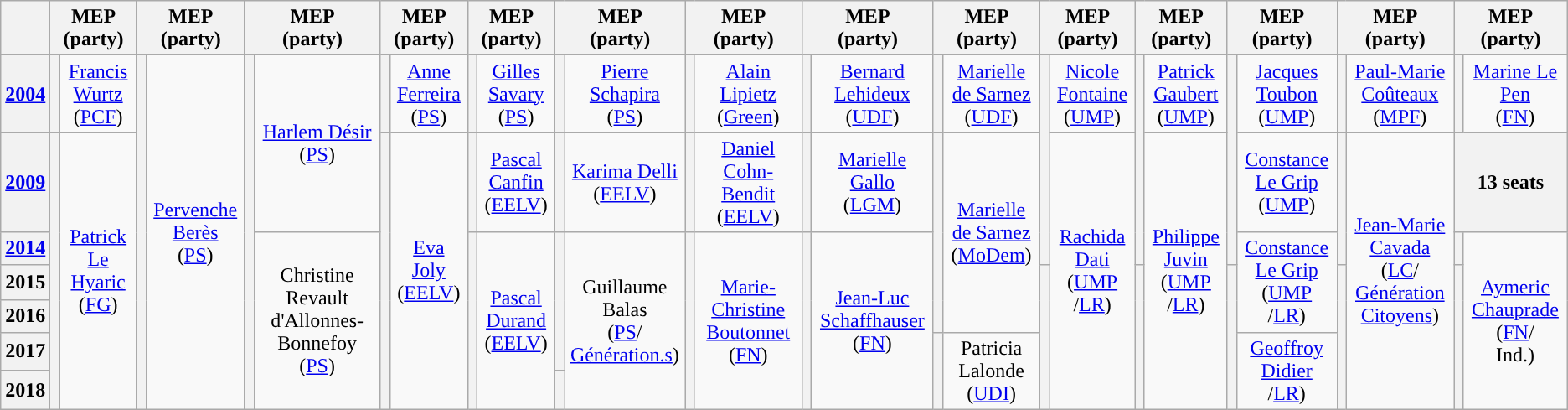<table class="wikitable" style="text-align:center">
<tr>
<th></th>
<th colspan=2>MEP<br>(party)</th>
<th colspan=2>MEP<br>(party)</th>
<th colspan=2>MEP<br>(party)</th>
<th colspan=2>MEP<br>(party)</th>
<th colspan=2>MEP<br>(party)</th>
<th colspan=2>MEP<br>(party)</th>
<th colspan=2>MEP<br>(party)</th>
<th colspan=2>MEP<br>(party)</th>
<th colspan=2>MEP<br>(party)</th>
<th colspan=2>MEP<br>(party)</th>
<th colspan=2>MEP<br>(party)</th>
<th colspan=2>MEP<br>(party)</th>
<th colspan=2>MEP<br>(party)</th>
<th colspan=2>MEP<br>(party)</th>
</tr>
<tr>
<th><a href='#'>2004</a></th>
<th rowspan=1 style="background-color: "></th>
<td rowspan=1><a href='#'>Francis Wurtz</a><br>(<a href='#'>PCF</a>)</td>
<th rowspan=7 style="background-color: "></th>
<td rowspan=7><a href='#'>Pervenche Berès</a><br>(<a href='#'>PS</a>)</td>
<th rowspan=7 style="background-color: "></th>
<td rowspan=2><a href='#'>Harlem Désir</a><br>(<a href='#'>PS</a>)</td>
<th rowspan=1 style="background-color: "></th>
<td rowspan=1><a href='#'>Anne Ferreira</a><br>(<a href='#'>PS</a>)</td>
<th rowspan=1 style="background-color: "></th>
<td rowspan=1><a href='#'>Gilles Savary</a><br>(<a href='#'>PS</a>)</td>
<th rowspan=1 style="background-color: "></th>
<td rowspan=1><a href='#'>Pierre Schapira</a><br>(<a href='#'>PS</a>)</td>
<th rowspan=1 style="background-color: "></th>
<td rowspan=1><a href='#'>Alain Lipietz</a><br>(<a href='#'>Green</a>)</td>
<th rowspan=1 style="background-color: "></th>
<td rowspan=1><a href='#'>Bernard Lehideux</a><br>(<a href='#'>UDF</a>)</td>
<th rowspan=1 style="background-color: "></th>
<td rowspan=1><a href='#'>Marielle de Sarnez</a><br>(<a href='#'>UDF</a>)</td>
<th rowspan=3 style="background-color: "></th>
<td rowspan=1><a href='#'>Nicole Fontaine</a><br>(<a href='#'>UMP</a>)</td>
<th rowspan=3 style="background-color: "></th>
<td rowspan=1><a href='#'>Patrick Gaubert</a><br>(<a href='#'>UMP</a>)</td>
<th rowspan=3 style="background-color: "></th>
<td rowspan=1><a href='#'>Jacques Toubon</a><br>(<a href='#'>UMP</a>)</td>
<th rowspan=1 style="background-color: "></th>
<td rowspan=1><a href='#'>Paul-Marie Coûteaux</a><br>(<a href='#'>MPF</a>)</td>
<th rowspan=1 style="background-color: "></th>
<td rowspan=1><a href='#'>Marine Le Pen</a><br>(<a href='#'>FN</a>)</td>
</tr>
<tr>
<th><a href='#'>2009</a></th>
<th rowspan=6 style="background-color: "></th>
<td rowspan=6><a href='#'>Patrick Le Hyaric</a><br>(<a href='#'>FG</a>)</td>
<th rowspan=6 style="background-color: "></th>
<td rowspan=6><a href='#'>Eva Joly</a><br>(<a href='#'>EELV</a>)</td>
<th rowspan=1 style="background-color: "></th>
<td rowspan=1><a href='#'>Pascal Canfin</a><br>(<a href='#'>EELV</a>)</td>
<th rowspan=1 style="background-color: "></th>
<td rowspan=1><a href='#'>Karima Delli</a><br>(<a href='#'>EELV</a>)</td>
<th rowspan=1 style="background-color: "></th>
<td rowspan=1><a href='#'>Daniel Cohn-Bendit</a><br>(<a href='#'>EELV</a>)</td>
<th rowspan=1 style="background-color: "></th>
<td rowspan=1><a href='#'>Marielle Gallo</a><br>(<a href='#'>LGM</a>)</td>
<th rowspan=4 style="background-color: "></th>
<td rowspan=4><a href='#'>Marielle de Sarnez</a><br>(<a href='#'>MoDem</a>)</td>
<td rowspan=6><a href='#'>Rachida Dati</a><br>(<a href='#'>UMP</a><br>/<a href='#'>LR</a>)</td>
<td rowspan=6><a href='#'>Philippe Juvin</a><br>(<a href='#'>UMP</a><br>/<a href='#'>LR</a>)</td>
<td rowspan=1><a href='#'>Constance Le Grip</a><br>(<a href='#'>UMP</a>)</td>
<th rowspan=2 style="background-color: "></th>
<td rowspan=6><a href='#'>Jean-Marie Cavada</a><br>(<a href='#'>LC</a>/<br><a href='#'>Génération Citoyens</a>)</td>
<th colspan=2; rowspan=1>13 seats</th>
</tr>
<tr>
<th><a href='#'>2014</a></th>
<td rowspan=5>Christine Revault d'Allonnes-Bonnefoy<br>(<a href='#'>PS</a>)</td>
<th rowspan=5 style="background-color: "></th>
<td rowspan=5><a href='#'>Pascal Durand</a><br>(<a href='#'>EELV</a>)</td>
<th rowspan=4 style="background-color: "></th>
<td rowspan=5>Guillaume Balas<br>(<a href='#'>PS</a>/<br><a href='#'>Génération.s</a>)</td>
<th rowspan=5 style="background-color: "></th>
<td rowspan=5><a href='#'>Marie-Christine Boutonnet</a><br>(<a href='#'>FN</a>)</td>
<th rowspan=5 style="background-color: "></th>
<td rowspan=5><a href='#'>Jean-Luc Schaffhauser</a><br>(<a href='#'>FN</a>)</td>
<td rowspan=3><a href='#'>Constance Le Grip</a><br>(<a href='#'>UMP</a><br>/<a href='#'>LR</a>)</td>
<th rowspan=1 style="background-color: "></th>
<td rowspan=5><a href='#'>Aymeric Chauprade</a><br>(<a href='#'>FN</a>/<br>Ind.)</td>
</tr>
<tr>
<th>2015</th>
<th rowspan=4 style="background-color: "></th>
<th rowspan=4 style="background-color: "></th>
<th rowspan=4 style="background-color: "></th>
<th rowspan=4 style="background-color: "></th>
<th rowspan=4 style="background-color: "></th>
</tr>
<tr>
<th>2016</th>
</tr>
<tr>
<th>2017</th>
<th rowspan=2 style="background-color: "></th>
<td rowspan=2>Patricia Lalonde<br>(<a href='#'>UDI</a>)</td>
<td rowspan=2><a href='#'>Geoffroy Didier</a><br>/<a href='#'>LR</a>)</td>
</tr>
<tr>
<th>2018</th>
<th rowspan=1 style="background-color: "></th>
</tr>
</table>
